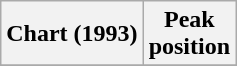<table class="wikitable plainrowheaders">
<tr>
<th scope="col">Chart (1993)</th>
<th>Peak<br>position</th>
</tr>
<tr>
</tr>
</table>
